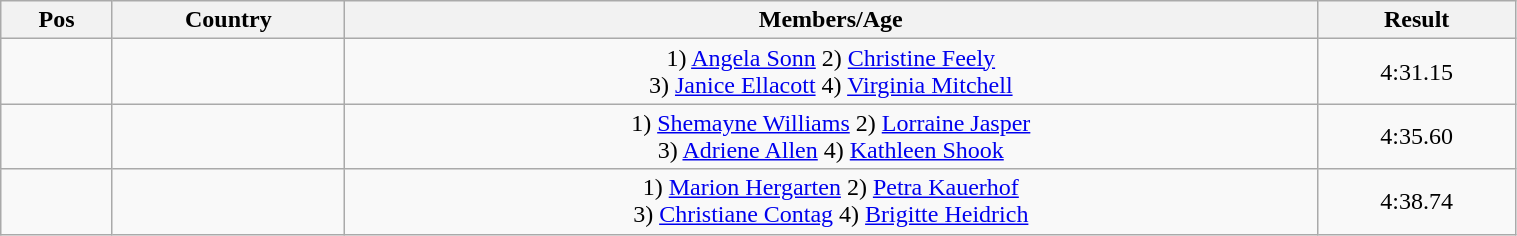<table class="wikitable"  style="text-align:center; width:80%;">
<tr>
<th>Pos</th>
<th>Country</th>
<th>Members/Age</th>
<th>Result</th>
</tr>
<tr>
<td align=center></td>
<td align=left></td>
<td>1) <a href='#'>Angela Sonn</a> 2) <a href='#'>Christine Feely</a><br>3) <a href='#'>Janice Ellacott</a> 4) <a href='#'>Virginia Mitchell</a></td>
<td>4:31.15</td>
</tr>
<tr>
<td align=center></td>
<td align=left></td>
<td>1) <a href='#'>Shemayne Williams</a> 2) <a href='#'>Lorraine Jasper</a><br>3) <a href='#'>Adriene Allen</a> 4) <a href='#'>Kathleen Shook</a></td>
<td>4:35.60</td>
</tr>
<tr>
<td align=center></td>
<td align=left></td>
<td>1) <a href='#'>Marion Hergarten</a> 2) <a href='#'>Petra Kauerhof</a><br>3) <a href='#'>Christiane Contag</a> 4) <a href='#'>Brigitte Heidrich</a></td>
<td>4:38.74</td>
</tr>
</table>
